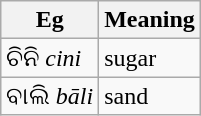<table class="wikitable">
<tr>
<th>Eg</th>
<th>Meaning</th>
</tr>
<tr>
<td>ଚିନି <em>cini</em></td>
<td>sugar</td>
</tr>
<tr>
<td>ବାଲି <em>bāli</em></td>
<td>sand</td>
</tr>
</table>
